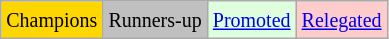<table class="wikitable">
<tr>
<td bgcolor=gold><small>Champions</small></td>
<td style="background:silver;"><small>Runners-up</small></td>
<td style="background:#dfd;"><small><a href='#'>Promoted</a></small></td>
<td style="background:#fcc;"><small><a href='#'>Relegated</a></small></td>
</tr>
</table>
